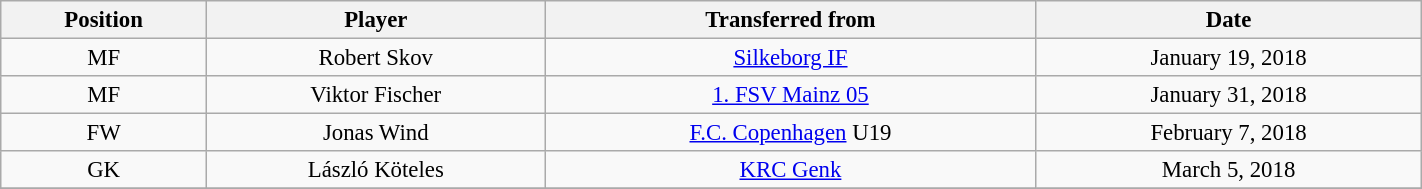<table class="wikitable sortable" style="width:75%; font-size:95%; text-align:center;">
<tr>
<th>Position</th>
<th>Player</th>
<th>Transferred from</th>
<th>Date</th>
</tr>
<tr>
<td>MF</td>
<td> Robert Skov</td>
<td><a href='#'>Silkeborg IF</a></td>
<td>January 19, 2018</td>
</tr>
<tr>
<td>MF</td>
<td> Viktor Fischer</td>
<td><a href='#'>1. FSV Mainz 05</a></td>
<td>January 31, 2018</td>
</tr>
<tr>
<td>FW</td>
<td> Jonas Wind</td>
<td><a href='#'>F.C. Copenhagen</a> U19</td>
<td>February 7, 2018</td>
</tr>
<tr>
<td>GK</td>
<td> László Köteles</td>
<td><a href='#'>KRC Genk</a></td>
<td>March 5, 2018</td>
</tr>
<tr>
</tr>
</table>
